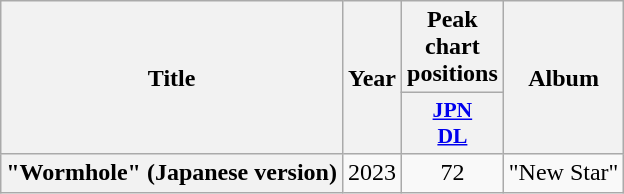<table class="wikitable plainrowheaders" style="text-align:center">
<tr>
<th scope="col" rowspan="2">Title</th>
<th scope="col" rowspan="2">Year</th>
<th scope="col" colspan="1">Peak chart positions</th>
<th scope="col" rowspan="2">Album</th>
</tr>
<tr>
<th scope="col" style="width:2.75em;font-size:90%"><a href='#'>JPN<br>DL</a><br></th>
</tr>
<tr>
<th scope="row">"Wormhole" (Japanese version)</th>
<td>2023</td>
<td>72</td>
<td>"New Star"</td>
</tr>
</table>
